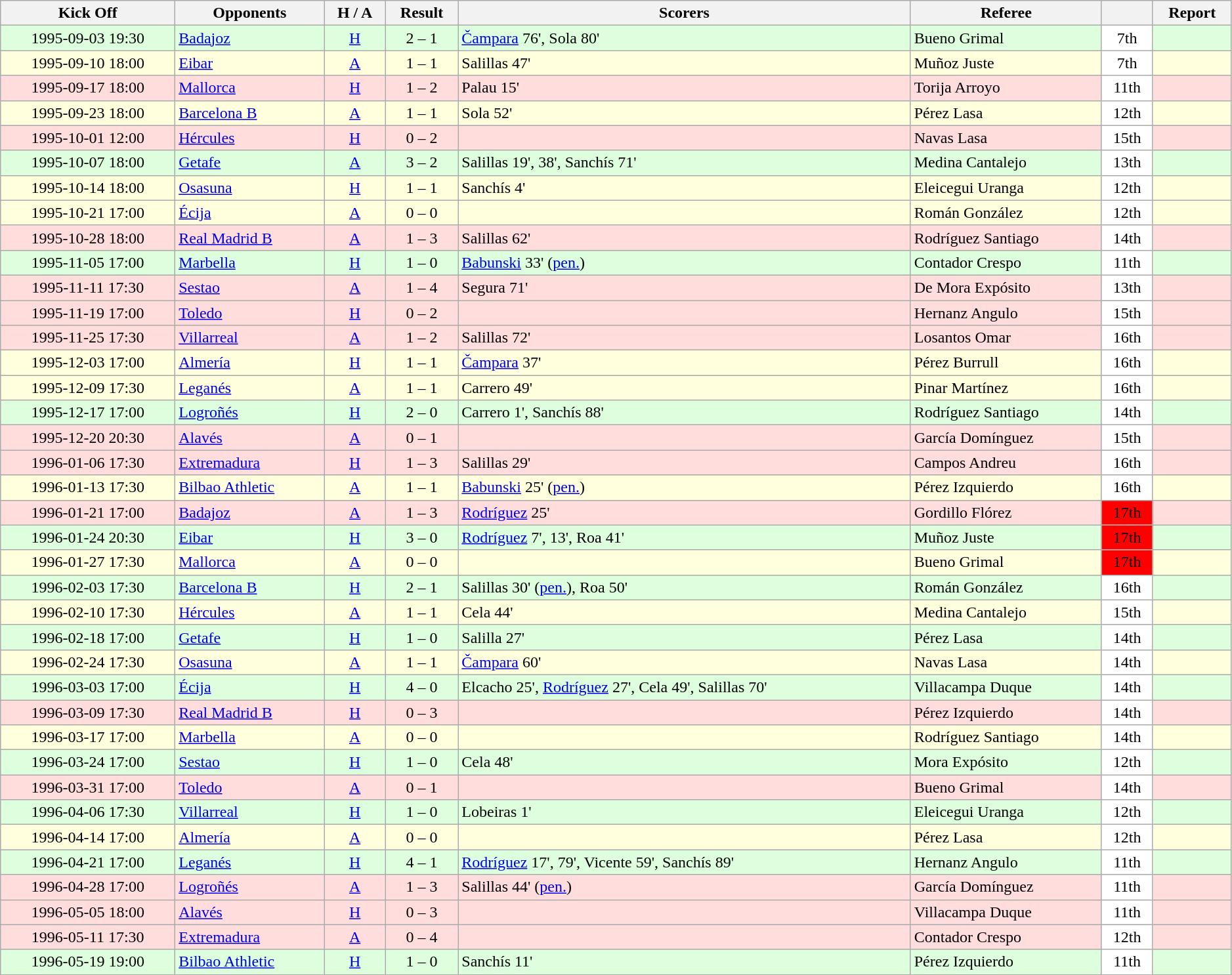<table class="wikitable" style="width:99%;">
<tr style="background:#f0f6ff;">
<th>Kick Off</th>
<th>Opponents</th>
<th>H / A</th>
<th>Result</th>
<th>Scorers</th>
<th>Referee</th>
<th></th>
<th>Report</th>
</tr>
<tr bgcolor="#ddffdd">
<td align=center>1995-09-03 19:30</td>
<td><a href='#'>Badajoz</a></td>
<td align=center><a href='#'>H</a></td>
<td align=center>2 – 1</td>
<td><a href='#'>Čampara</a> 76', Sola 80'</td>
<td>Bueno Grimal</td>
<td align=center bgcolor=white>7th</td>
<td align=center></td>
</tr>
<tr bgcolor="#ffffdd">
<td align=center>1995-09-10 18:00</td>
<td><a href='#'>Eibar</a></td>
<td align=center><a href='#'>A</a></td>
<td align=center>1 – 1</td>
<td>Salillas 47'</td>
<td>Muñoz Juste</td>
<td align=center bgcolor=white>7th</td>
<td align=center></td>
</tr>
<tr bgcolor="#ffdddd">
<td align=center>1995-09-17 18:00</td>
<td><a href='#'>Mallorca</a></td>
<td align=center><a href='#'>H</a></td>
<td align=center>1 – 2</td>
<td>Palau 15'</td>
<td>Torija Arroyo</td>
<td align=center bgcolor=white>11th</td>
<td align=center></td>
</tr>
<tr bgcolor="#ffffdd">
<td align=center>1995-09-23 18:00</td>
<td><a href='#'>Barcelona B</a></td>
<td align=center><a href='#'>A</a></td>
<td align=center>1 – 1</td>
<td>Sola 52'</td>
<td>Pérez Lasa</td>
<td align=center bgcolor=white>12th</td>
<td align=center></td>
</tr>
<tr bgcolor="#ffdddd">
<td align=center>1995-10-01 12:00</td>
<td><a href='#'>Hércules</a></td>
<td align=center><a href='#'>H</a></td>
<td align=center>0 – 2</td>
<td></td>
<td>Navas Lasa</td>
<td align=center bgcolor=white>15th</td>
<td align=center></td>
</tr>
<tr bgcolor="#ddffdd">
<td align=center>1995-10-07 18:00</td>
<td><a href='#'>Getafe</a></td>
<td align=center><a href='#'>A</a></td>
<td align=center>3 – 2</td>
<td>Salillas 19', 38', Sanchís 71'</td>
<td>Medina Cantalejo</td>
<td align=center bgcolor=white>13th</td>
<td align=center></td>
</tr>
<tr bgcolor="#ffffdd">
<td align=center>1995-10-14 18:00</td>
<td><a href='#'>Osasuna</a></td>
<td align=center><a href='#'>H</a></td>
<td align=center>1 – 1</td>
<td>Sanchís 4'</td>
<td>Eleicegui Uranga</td>
<td align=center bgcolor=white>12th</td>
<td align=center></td>
</tr>
<tr bgcolor="#ffffdd">
<td align=center>1995-10-21 17:00</td>
<td><a href='#'>Écija</a></td>
<td align=center><a href='#'>A</a></td>
<td align=center>0 – 0</td>
<td></td>
<td>Román González</td>
<td align=center bgcolor=white>12th</td>
<td align=center></td>
</tr>
<tr bgcolor="#ffdddd">
<td align=center>1995-10-28 18:00</td>
<td><a href='#'>Real Madrid B</a></td>
<td align=center><a href='#'>A</a></td>
<td align=center>1 – 3</td>
<td>Salillas 62'</td>
<td>Rodríguez Santiago</td>
<td align=center bgcolor=white>14th</td>
<td align=center></td>
</tr>
<tr bgcolor="#ddffdd">
<td align=center>1995-11-05 17:00</td>
<td><a href='#'>Marbella</a></td>
<td align=center><a href='#'>H</a></td>
<td align=center>1 – 0</td>
<td><a href='#'>Babunski</a> 33' (<a href='#'>pen.</a>)</td>
<td>Contador Crespo</td>
<td align=center bgcolor=white>11th</td>
<td align=center></td>
</tr>
<tr bgcolor="#ffdddd">
<td align=center>1995-11-11 17:30</td>
<td><a href='#'>Sestao</a></td>
<td align=center><a href='#'>A</a></td>
<td align=center>1 – 4</td>
<td>Segura 71'</td>
<td>De Mora Expósito</td>
<td align=center bgcolor=white>13th</td>
<td align=center></td>
</tr>
<tr bgcolor="#ffdddd">
<td align=center>1995-11-19 17:00</td>
<td><a href='#'>Toledo</a></td>
<td align=center><a href='#'>H</a></td>
<td align=center>0 – 2</td>
<td></td>
<td>Hernanz Angulo</td>
<td align=center bgcolor=white>15th</td>
<td align=center></td>
</tr>
<tr bgcolor="#ffdddd">
<td align=center>1995-11-25 17:30</td>
<td><a href='#'>Villarreal</a></td>
<td align=center><a href='#'>A</a></td>
<td align=center>1 – 2</td>
<td>Salillas 72'</td>
<td>Losantos Omar</td>
<td align=center bgcolor=white>16th</td>
<td align=center></td>
</tr>
<tr bgcolor="#ffffdd">
<td align=center>1995-12-03 17:00</td>
<td><a href='#'>Almería</a></td>
<td align=center><a href='#'>H</a></td>
<td align=center>1 – 1</td>
<td><a href='#'>Čampara</a> 37'</td>
<td>Pérez Burrull</td>
<td align=center bgcolor=white>16th</td>
<td align=center></td>
</tr>
<tr bgcolor="#ffffdd">
<td align=center>1995-12-09 17:30</td>
<td><a href='#'>Leganés</a></td>
<td align=center><a href='#'>A</a></td>
<td align=center>1 – 1</td>
<td>Carrero 49'</td>
<td>Pinar Martínez</td>
<td align=center bgcolor=white>16th</td>
<td align=center></td>
</tr>
<tr bgcolor="#ddffdd">
<td align=center>1995-12-17 17:00</td>
<td><a href='#'>Logroñés</a></td>
<td align=center><a href='#'>H</a></td>
<td align=center>2 – 0</td>
<td>Carrero 1', Sanchís 88'</td>
<td>Rodríguez Santiago</td>
<td align=center bgcolor=white>14th</td>
<td align=center></td>
</tr>
<tr bgcolor="#ffdddd">
<td align=center>1995-12-20 20:30</td>
<td><a href='#'>Alavés</a></td>
<td align=center><a href='#'>A</a></td>
<td align=center>0 – 1</td>
<td></td>
<td>García Domínguez</td>
<td align=center bgcolor=white>15th</td>
<td align=center></td>
</tr>
<tr bgcolor="#ffdddd">
<td align=center>1996-01-06 17:30</td>
<td><a href='#'>Extremadura</a></td>
<td align=center><a href='#'>H</a></td>
<td align=center>1 – 3</td>
<td>Salillas 29'</td>
<td>Campos Andreu</td>
<td align=center bgcolor=white>16th</td>
<td align=center></td>
</tr>
<tr bgcolor="#ffffdd">
<td align=center>1996-01-13 17:30</td>
<td><a href='#'>Bilbao Athletic</a></td>
<td align=center><a href='#'>A</a></td>
<td align=center>1 – 1</td>
<td><a href='#'>Babunski</a> 25' (<a href='#'>pen.</a>)</td>
<td>Pérez Izquierdo</td>
<td align=center bgcolor=white>16th</td>
<td align=center></td>
</tr>
<tr bgcolor="#ffdddd">
<td align=center>1996-01-21 17:00</td>
<td><a href='#'>Badajoz</a></td>
<td align=center><a href='#'>A</a></td>
<td align=center>1 – 3</td>
<td><a href='#'>Rodríguez</a> 25'</td>
<td>Gordillo Flórez</td>
<td align=center bgcolor=red>17th</td>
<td align=center></td>
</tr>
<tr bgcolor="#ddffdd">
<td align=center>1996-01-24 20:30</td>
<td><a href='#'>Eibar</a></td>
<td align=center><a href='#'>H</a></td>
<td align=center>3 – 0</td>
<td><a href='#'>Rodríguez</a> 7', 13', Roa 41'</td>
<td>Muñoz Juste</td>
<td align=center bgcolor=red>17th</td>
<td align=center></td>
</tr>
<tr bgcolor="#ffffdd">
<td align=center>1996-01-27 17:30</td>
<td><a href='#'>Mallorca</a></td>
<td align=center><a href='#'>A</a></td>
<td align=center>0 – 0</td>
<td></td>
<td>Bueno Grimal</td>
<td align=center bgcolor=red>17th</td>
<td align=center></td>
</tr>
<tr bgcolor="#ddffdd">
<td align=center>1996-02-03 17:30</td>
<td><a href='#'>Barcelona B</a></td>
<td align=center><a href='#'>H</a></td>
<td align=center>2 – 1</td>
<td>Salillas 30' (<a href='#'>pen.</a>), Roa 50'</td>
<td>Román González</td>
<td align=center bgcolor=white>16th</td>
<td align=center></td>
</tr>
<tr bgcolor="#ffffdd">
<td align=center>1996-02-10 17:30</td>
<td><a href='#'>Hércules</a></td>
<td align=center><a href='#'>A</a></td>
<td align=center>1 – 1</td>
<td>Cela 44'</td>
<td>Medina Cantalejo</td>
<td align=center bgcolor=white>15th</td>
<td align=center></td>
</tr>
<tr bgcolor="#ddffdd">
<td align=center>1996-02-18 17:00</td>
<td><a href='#'>Getafe</a></td>
<td align=center><a href='#'>H</a></td>
<td align=center>1 – 0</td>
<td>Salilla 27'</td>
<td>Pérez Lasa</td>
<td align=center bgcolor=white>14th</td>
<td align=center></td>
</tr>
<tr bgcolor="#ffffdd">
<td align=center>1996-02-24 17:30</td>
<td><a href='#'>Osasuna</a></td>
<td align=center><a href='#'>A</a></td>
<td align=center>1 – 1</td>
<td><a href='#'>Čampara</a> 60'</td>
<td>Navas Lasa</td>
<td align=center bgcolor=white>14th</td>
<td align=center></td>
</tr>
<tr bgcolor="#ddffdd">
<td align=center>1996-03-03 17:00</td>
<td><a href='#'>Écija</a></td>
<td align=center><a href='#'>H</a></td>
<td align=center>4 – 0</td>
<td>Elcacho 25', <a href='#'>Rodríguez</a> 27', Cela 49', Salillas 70'</td>
<td>Villacampa Duque</td>
<td align=center bgcolor=white>14th</td>
<td align=center></td>
</tr>
<tr bgcolor="#ffdddd">
<td align=center>1996-03-09 17:30</td>
<td><a href='#'>Real Madrid B</a></td>
<td align=center><a href='#'>H</a></td>
<td align=center>0 – 3</td>
<td></td>
<td>Pérez Izquierdo</td>
<td align=center bgcolor=white>14th</td>
<td align=center></td>
</tr>
<tr bgcolor="#ffffdd">
<td align=center>1996-03-17 17:00</td>
<td><a href='#'>Marbella</a></td>
<td align=center><a href='#'>A</a></td>
<td align=center>0 – 0</td>
<td></td>
<td>Rodríguez Santiago</td>
<td align=center bgcolor=white>14th</td>
<td align=center></td>
</tr>
<tr bgcolor="#ddffdd">
<td align=center>1996-03-24 17:00</td>
<td><a href='#'>Sestao</a></td>
<td align=center><a href='#'>H</a></td>
<td align=center>1 – 0</td>
<td>Cela 48'</td>
<td>Mora Expósito</td>
<td align=center bgcolor=white>12th</td>
<td align=center></td>
</tr>
<tr bgcolor="#ffdddd">
<td align=center>1996-03-31 17:00</td>
<td><a href='#'>Toledo</a></td>
<td align=center><a href='#'>A</a></td>
<td align=center>0 – 1</td>
<td></td>
<td>Bueno Grimal</td>
<td align=center bgcolor=white>14th</td>
<td align=center></td>
</tr>
<tr bgcolor="#ddffdd">
<td align=center>1996-04-06 17:30</td>
<td><a href='#'>Villarreal</a></td>
<td align=center><a href='#'>H</a></td>
<td align=center>1 – 0</td>
<td>Lobeiras 1'</td>
<td>Eleicegui Uranga</td>
<td align=center bgcolor=white>12th</td>
<td align=center></td>
</tr>
<tr bgcolor="#ffffdd">
<td align=center>1996-04-14 17:00</td>
<td><a href='#'>Almería</a></td>
<td align=center><a href='#'>A</a></td>
<td align=center>0 – 0</td>
<td></td>
<td>Pérez Lasa</td>
<td align=center bgcolor=white>12th</td>
<td align=center></td>
</tr>
<tr bgcolor="#ddffdd">
<td align=center>1996-04-21 17:00</td>
<td><a href='#'>Leganés</a></td>
<td align=center><a href='#'>H</a></td>
<td align=center>4 – 1</td>
<td><a href='#'>Rodríguez</a> 17', 79', Vicente 59', Sanchís 89'</td>
<td>Hernanz Angulo</td>
<td align=center bgcolor=white>11th</td>
<td align=center></td>
</tr>
<tr bgcolor="#ffdddd">
<td align=center>1996-04-28 17:00</td>
<td><a href='#'>Logroñés</a></td>
<td align=center><a href='#'>A</a></td>
<td align=center>1 – 3</td>
<td>Salillas 44' (<a href='#'>pen.</a>)</td>
<td>García Domínguez</td>
<td align=center bgcolor=white>11th</td>
<td align=center></td>
</tr>
<tr bgcolor="#ffdddd">
<td align=center>1996-05-05 18:00</td>
<td><a href='#'>Alavés</a></td>
<td align=center><a href='#'>H</a></td>
<td align=center>0 – 3</td>
<td></td>
<td>Villacampa Duque</td>
<td align=center bgcolor=white>11th</td>
<td align=center></td>
</tr>
<tr bgcolor="#ffdddd">
<td align=center>1996-05-11 17:30</td>
<td><a href='#'>Extremadura</a></td>
<td align=center><a href='#'>A</a></td>
<td align=center>0 – 4</td>
<td></td>
<td>Contador Crespo</td>
<td align=center bgcolor=white>12th</td>
<td align=center></td>
</tr>
<tr bgcolor="#ddffdd">
<td align=center>1996-05-19 19:00</td>
<td><a href='#'>Bilbao Athletic</a></td>
<td align=center><a href='#'>H</a></td>
<td align=center>1 – 0</td>
<td>Sanchís 11'</td>
<td>Pérez Izquierdo</td>
<td align=center bgcolor=white>11th</td>
<td align=center></td>
</tr>
</table>
